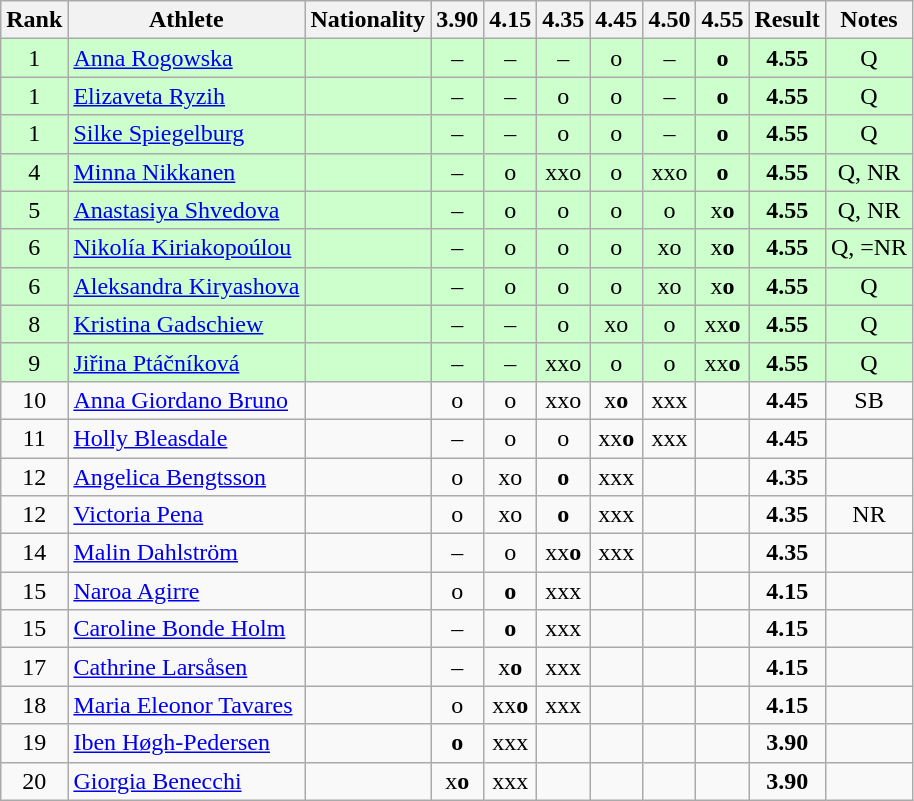<table class="wikitable sortable" style="text-align:center">
<tr>
<th>Rank</th>
<th>Athlete</th>
<th>Nationality</th>
<th>3.90</th>
<th>4.15</th>
<th>4.35</th>
<th>4.45</th>
<th>4.50</th>
<th>4.55</th>
<th>Result</th>
<th>Notes</th>
</tr>
<tr bgcolor=ccffcc>
<td>1</td>
<td align="left"><a href='#'>Anna Rogowska</a></td>
<td align=left></td>
<td>–</td>
<td>–</td>
<td>–</td>
<td>o</td>
<td>–</td>
<td><strong>o</strong></td>
<td><strong>4.55</strong></td>
<td>Q</td>
</tr>
<tr bgcolor=ccffcc>
<td>1</td>
<td align="left"><a href='#'>Elizaveta Ryzih</a></td>
<td align=left></td>
<td>–</td>
<td>–</td>
<td>o</td>
<td>o</td>
<td>–</td>
<td><strong>o</strong></td>
<td><strong>4.55</strong></td>
<td>Q</td>
</tr>
<tr bgcolor=ccffcc>
<td>1</td>
<td align="left"><a href='#'>Silke Spiegelburg</a></td>
<td align=left></td>
<td>–</td>
<td>–</td>
<td>o</td>
<td>o</td>
<td>–</td>
<td><strong>o</strong></td>
<td><strong>4.55</strong></td>
<td>Q</td>
</tr>
<tr bgcolor=ccffcc>
<td>4</td>
<td align="left"><a href='#'>Minna Nikkanen</a></td>
<td align=left></td>
<td>–</td>
<td>o</td>
<td>xxo</td>
<td>o</td>
<td>xxo</td>
<td><strong>o</strong></td>
<td><strong>4.55</strong></td>
<td>Q, NR</td>
</tr>
<tr bgcolor=ccffcc>
<td>5</td>
<td align="left"><a href='#'>Anastasiya Shvedova</a></td>
<td align=left></td>
<td>–</td>
<td>o</td>
<td>o</td>
<td>o</td>
<td>o</td>
<td>x<strong>o</strong></td>
<td><strong>4.55</strong></td>
<td>Q, NR</td>
</tr>
<tr bgcolor=ccffcc>
<td>6</td>
<td align="left"><a href='#'>Nikolía Kiriakopoúlou</a></td>
<td align=left></td>
<td>–</td>
<td>o</td>
<td>o</td>
<td>o</td>
<td>xo</td>
<td>x<strong>o</strong></td>
<td><strong>4.55</strong></td>
<td>Q, =NR</td>
</tr>
<tr bgcolor=ccffcc>
<td>6</td>
<td align="left"><a href='#'>Aleksandra Kiryashova</a></td>
<td align=left></td>
<td>–</td>
<td>o</td>
<td>o</td>
<td>o</td>
<td>xo</td>
<td>x<strong>o</strong></td>
<td><strong>4.55</strong></td>
<td>Q</td>
</tr>
<tr bgcolor=ccffcc>
<td>8</td>
<td align="left"><a href='#'>Kristina Gadschiew</a></td>
<td align=left></td>
<td>–</td>
<td>–</td>
<td>o</td>
<td>xo</td>
<td>o</td>
<td>xx<strong>o</strong></td>
<td><strong>4.55</strong></td>
<td>Q</td>
</tr>
<tr bgcolor=ccffcc>
<td>9</td>
<td align="left"><a href='#'>Jiřina Ptáčníková</a></td>
<td align=left></td>
<td>–</td>
<td>–</td>
<td>xxo</td>
<td>o</td>
<td>o</td>
<td>xx<strong>o</strong></td>
<td><strong>4.55</strong></td>
<td>Q</td>
</tr>
<tr>
<td>10</td>
<td align="left"><a href='#'>Anna Giordano Bruno</a></td>
<td align=left></td>
<td>o</td>
<td>o</td>
<td>xxo</td>
<td>x<strong>o</strong></td>
<td>xxx</td>
<td></td>
<td><strong>4.45</strong></td>
<td>SB</td>
</tr>
<tr>
<td>11</td>
<td align="left"><a href='#'>Holly Bleasdale</a></td>
<td align=left></td>
<td>–</td>
<td>o</td>
<td>o</td>
<td>xx<strong>o</strong></td>
<td>xxx</td>
<td></td>
<td><strong>4.45</strong></td>
<td></td>
</tr>
<tr>
<td>12</td>
<td align="left"><a href='#'>Angelica Bengtsson</a></td>
<td align=left></td>
<td>o</td>
<td>xo</td>
<td><strong>o</strong></td>
<td>xxx</td>
<td></td>
<td></td>
<td><strong>4.35</strong></td>
<td></td>
</tr>
<tr>
<td>12</td>
<td align="left"><a href='#'>Victoria Pena</a></td>
<td align=left></td>
<td>o</td>
<td>xo</td>
<td><strong>o</strong></td>
<td>xxx</td>
<td></td>
<td></td>
<td><strong>4.35</strong></td>
<td>NR</td>
</tr>
<tr>
<td>14</td>
<td align="left"><a href='#'>Malin Dahlström</a></td>
<td align=left></td>
<td>–</td>
<td>o</td>
<td>xx<strong>o</strong></td>
<td>xxx</td>
<td></td>
<td></td>
<td><strong>4.35</strong></td>
<td></td>
</tr>
<tr>
<td>15</td>
<td align="left"><a href='#'>Naroa Agirre</a></td>
<td align=left></td>
<td>o</td>
<td><strong>o</strong></td>
<td>xxx</td>
<td></td>
<td></td>
<td></td>
<td><strong>4.15</strong></td>
<td></td>
</tr>
<tr>
<td>15</td>
<td align="left"><a href='#'>Caroline Bonde Holm</a></td>
<td align=left></td>
<td>–</td>
<td><strong>o</strong></td>
<td>xxx</td>
<td></td>
<td></td>
<td></td>
<td><strong>4.15</strong></td>
<td></td>
</tr>
<tr>
<td>17</td>
<td align="left"><a href='#'>Cathrine Larsåsen</a></td>
<td align=left></td>
<td>–</td>
<td>x<strong>o</strong></td>
<td>xxx</td>
<td></td>
<td></td>
<td></td>
<td><strong>4.15</strong></td>
<td></td>
</tr>
<tr>
<td>18</td>
<td align="left"><a href='#'>Maria Eleonor Tavares</a></td>
<td align=left></td>
<td>o</td>
<td>xx<strong>o</strong></td>
<td>xxx</td>
<td></td>
<td></td>
<td></td>
<td><strong>4.15</strong></td>
<td></td>
</tr>
<tr>
<td>19</td>
<td align="left"><a href='#'>Iben Høgh-Pedersen</a></td>
<td align=left></td>
<td><strong>o</strong></td>
<td>xxx</td>
<td></td>
<td></td>
<td></td>
<td></td>
<td><strong>3.90</strong></td>
<td></td>
</tr>
<tr>
<td>20</td>
<td align="left"><a href='#'>Giorgia Benecchi</a></td>
<td align=left></td>
<td>x<strong>o</strong></td>
<td>xxx</td>
<td></td>
<td></td>
<td></td>
<td></td>
<td><strong>3.90</strong></td>
<td></td>
</tr>
</table>
